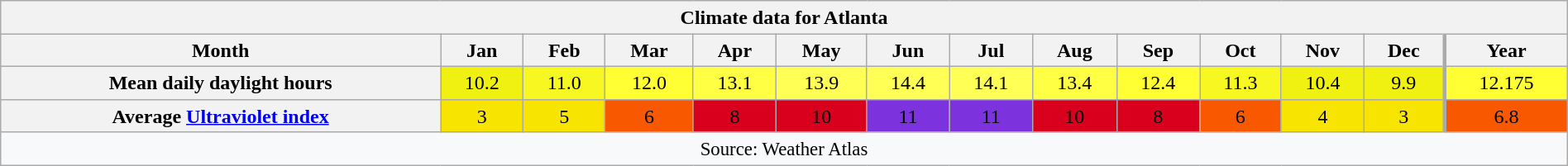<table style="width:100%;text-align:center;line-height:1.2em;margin-left:auto;margin-right:auto" class="wikitable mw-collapsible">
<tr>
<th Colspan=14>Climate data for Atlanta</th>
</tr>
<tr>
<th>Month</th>
<th>Jan</th>
<th>Feb</th>
<th>Mar</th>
<th>Apr</th>
<th>May</th>
<th>Jun</th>
<th>Jul</th>
<th>Aug</th>
<th>Sep</th>
<th>Oct</th>
<th>Nov</th>
<th>Dec</th>
<th style="border-left-width:medium">Year</th>
</tr>
<tr>
<th>Mean daily daylight hours</th>
<td style="background:#f0f011; color:#000;">10.2</td>
<td style="background:#f7f722; color:#000;">11.0</td>
<td style="background:#ff3; color:#000;">12.0</td>
<td style="background:#ff4; color:#000;">13.1</td>
<td style="background:#ff5; color:#000;">13.9</td>
<td style="background:#ff5; color:#000;">14.4</td>
<td style="background:#ff5; color:#000;">14.1</td>
<td style="background:#ff4; color:#000;">13.4</td>
<td style="background:#ff3; color:#000;">12.4</td>
<td style="background:#f7f722; color:#000;">11.3</td>
<td style="background:#f0f011; color:#000;">10.4</td>
<td style="background:#f0f011; color:#000;">9.9</td>
<td style="background:#ff3; color:#000; border-left-width:medium;">12.175</td>
</tr>
<tr>
<th>Average <a href='#'>Ultraviolet index</a></th>
<td style="background:#f7e400; color:#000;">3</td>
<td style="background:#f7e400; color:#000;">5</td>
<td style="background:#f85900; color:#000;">6</td>
<td style="background:#d8001d; color:#000;">8</td>
<td style="background:#d8001d; color:#000;">10</td>
<td style="background:#7c33dd; color:#000;">11</td>
<td style="background:#7c33dd; color:#000;">11</td>
<td style="background:#d8001d; color:#000;">10</td>
<td style="background:#d8001d; color:#000;">8</td>
<td style="background:#f85900; color:#000;">6</td>
<td style="background:#f7e400; color:#000;">4</td>
<td style="background:#f7e400; color:#000;">3</td>
<td style="background:#f85900; color:#000; border-left-width:medium;">6.8</td>
</tr>
<tr>
<th Colspan=14 style="background:#f8f9fa;font-weight:normal;font-size:95%;">Source: Weather Atlas</th>
</tr>
</table>
